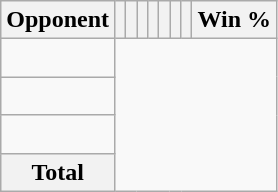<table class="wikitable sortable collapsible collapsed" style="text-align: center;">
<tr>
<th>Opponent</th>
<th></th>
<th></th>
<th></th>
<th></th>
<th></th>
<th></th>
<th></th>
<th>Win %</th>
</tr>
<tr>
<td align="left"><br></td>
</tr>
<tr>
<td align="left"><br></td>
</tr>
<tr>
<td align="left"><br></td>
</tr>
<tr class="sortbottom">
<th>Total<br></th>
</tr>
</table>
